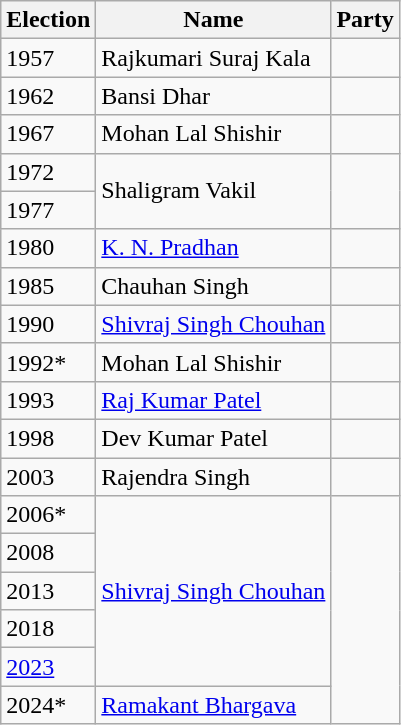<table class="wikitable sortable">
<tr>
<th>Election</th>
<th>Name</th>
<th colspan=2>Party</th>
</tr>
<tr>
<td>1957</td>
<td>Rajkumari Suraj Kala</td>
<td></td>
</tr>
<tr>
<td>1962</td>
<td>Bansi Dhar</td>
<td></td>
</tr>
<tr>
<td>1967</td>
<td>Mohan Lal Shishir</td>
<td></td>
</tr>
<tr>
<td>1972</td>
<td rowspan=2>Shaligram Vakil</td>
</tr>
<tr>
<td>1977</td>
</tr>
<tr>
<td>1980</td>
<td><a href='#'>K. N. Pradhan</a></td>
<td></td>
</tr>
<tr>
<td>1985</td>
<td>Chauhan Singh</td>
</tr>
<tr>
<td>1990</td>
<td><a href='#'>Shivraj Singh Chouhan</a></td>
<td></td>
</tr>
<tr>
<td>1992*</td>
<td>Mohan Lal Shishir</td>
</tr>
<tr>
<td>1993</td>
<td><a href='#'>Raj Kumar Patel</a></td>
<td></td>
</tr>
<tr>
<td>1998</td>
<td>Dev Kumar Patel</td>
</tr>
<tr>
<td>2003</td>
<td>Rajendra Singh</td>
<td></td>
</tr>
<tr>
<td>2006*</td>
<td rowspan="5"><a href='#'>Shivraj Singh Chouhan</a></td>
</tr>
<tr>
<td>2008</td>
</tr>
<tr>
<td>2013</td>
</tr>
<tr>
<td>2018</td>
</tr>
<tr>
<td><a href='#'>2023</a></td>
</tr>
<tr>
<td>2024*</td>
<td><a href='#'>Ramakant Bhargava</a></td>
</tr>
</table>
